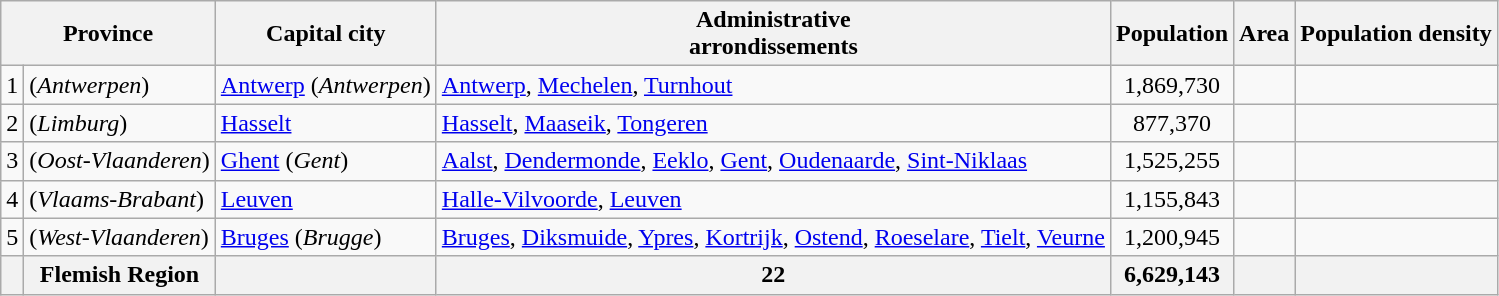<table class="wikitable sortable">
<tr>
<th colspan="2">Province</th>
<th>Capital city</th>
<th>Administrative<br>arrondissements</th>
<th>Population<br></th>
<th>Area</th>
<th>Population density</th>
</tr>
<tr>
<td>1</td>
<td> (<em>Antwerpen</em>)</td>
<td><a href='#'>Antwerp</a> (<em>Antwerpen</em>)</td>
<td><a href='#'>Antwerp</a>, <a href='#'>Mechelen</a>, <a href='#'>Turnhout</a></td>
<td align="center">1,869,730</td>
<td></td>
<td></td>
</tr>
<tr>
<td>2</td>
<td> (<em>Limburg</em>)</td>
<td><a href='#'>Hasselt</a></td>
<td><a href='#'>Hasselt</a>, <a href='#'>Maaseik</a>, <a href='#'>Tongeren</a></td>
<td align="center">877,370</td>
<td></td>
<td></td>
</tr>
<tr>
<td>3</td>
<td> (<em>Oost-Vlaanderen</em>)</td>
<td><a href='#'>Ghent</a> (<em>Gent</em>)</td>
<td><a href='#'>Aalst</a>, <a href='#'>Dendermonde</a>, <a href='#'>Eeklo</a>, <a href='#'>Gent</a>, <a href='#'>Oudenaarde</a>, <a href='#'>Sint-Niklaas</a></td>
<td align="center">1,525,255</td>
<td></td>
<td></td>
</tr>
<tr>
<td>4</td>
<td> (<em>Vlaams-Brabant</em>)</td>
<td><a href='#'>Leuven</a></td>
<td><a href='#'>Halle-Vilvoorde</a>, <a href='#'>Leuven</a></td>
<td align="center">1,155,843</td>
<td></td>
<td></td>
</tr>
<tr>
<td>5</td>
<td> (<em>West-Vlaanderen</em>)</td>
<td><a href='#'>Bruges</a> (<em>Brugge</em>)</td>
<td><a href='#'>Bruges</a>, <a href='#'>Diksmuide</a>, <a href='#'>Ypres</a>, <a href='#'>Kortrijk</a>, <a href='#'>Ostend</a>, <a href='#'>Roeselare</a>, <a href='#'>Tielt</a>, <a href='#'>Veurne</a></td>
<td align="center">1,200,945</td>
<td></td>
<td></td>
</tr>
<tr>
<th></th>
<th>Flemish Region</th>
<th></th>
<th>22</th>
<th>6,629,143</th>
<th></th>
<th></th>
</tr>
</table>
